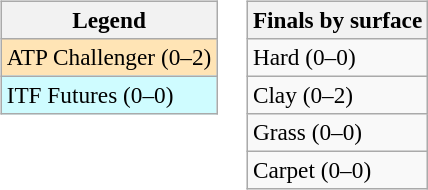<table>
<tr valign=top>
<td><br><table class=wikitable style=font-size:97%>
<tr>
<th>Legend</th>
</tr>
<tr bgcolor=moccasin>
<td>ATP Challenger (0–2)</td>
</tr>
<tr bgcolor=cffcff>
<td>ITF Futures (0–0)</td>
</tr>
</table>
</td>
<td><br><table class=wikitable style=font-size:97%>
<tr>
<th>Finals by surface</th>
</tr>
<tr>
<td>Hard (0–0)</td>
</tr>
<tr>
<td>Clay (0–2)</td>
</tr>
<tr>
<td>Grass (0–0)</td>
</tr>
<tr>
<td>Carpet (0–0)</td>
</tr>
</table>
</td>
</tr>
</table>
